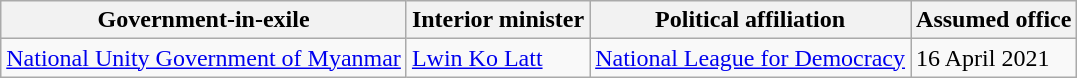<table class="wikitable">
<tr>
<th>Government-in-exile</th>
<th>Interior minister</th>
<th>Political affiliation</th>
<th>Assumed office</th>
</tr>
<tr>
<td> <a href='#'>National Unity Government of Myanmar</a></td>
<td><a href='#'>Lwin Ko Latt</a></td>
<td><a href='#'>National League for Democracy</a></td>
<td>16 April 2021</td>
</tr>
</table>
